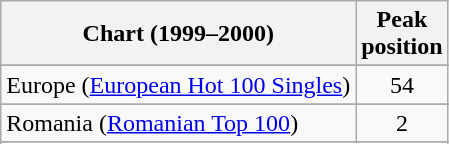<table class="wikitable sortable">
<tr>
<th>Chart (1999–2000)</th>
<th>Peak<br>position</th>
</tr>
<tr>
</tr>
<tr>
</tr>
<tr>
</tr>
<tr>
</tr>
<tr>
</tr>
<tr>
<td>Europe (<a href='#'>European Hot 100 Singles</a>)</td>
<td align="center">54</td>
</tr>
<tr>
</tr>
<tr>
</tr>
<tr>
</tr>
<tr>
</tr>
<tr>
</tr>
<tr>
</tr>
<tr>
<td>Romania (<a href='#'>Romanian Top 100</a>)</td>
<td align="center">2</td>
</tr>
<tr>
</tr>
<tr>
</tr>
<tr>
</tr>
<tr>
</tr>
<tr>
</tr>
<tr>
</tr>
<tr>
</tr>
<tr>
</tr>
<tr>
</tr>
</table>
